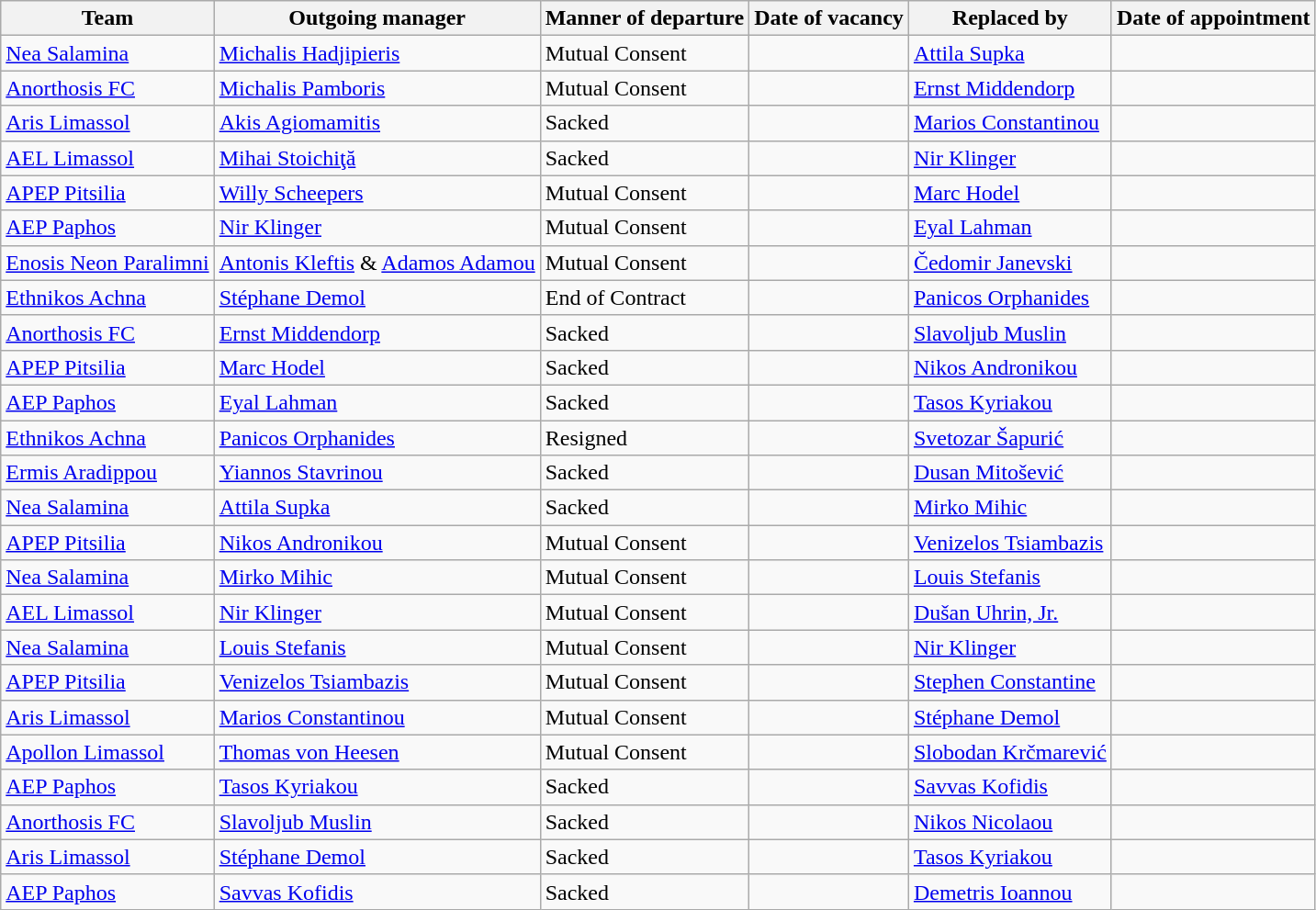<table class="wikitable sortable">
<tr>
<th>Team</th>
<th>Outgoing manager</th>
<th>Manner of departure</th>
<th>Date of vacancy</th>
<th>Replaced by</th>
<th>Date of appointment</th>
</tr>
<tr>
<td><a href='#'>Nea Salamina</a></td>
<td> <a href='#'>Michalis Hadjipieris</a></td>
<td>Mutual Consent</td>
<td></td>
<td> <a href='#'>Attila Supka</a></td>
<td></td>
</tr>
<tr>
<td><a href='#'>Anorthosis FC</a></td>
<td> <a href='#'>Michalis Pamboris</a></td>
<td>Mutual Consent</td>
<td></td>
<td> <a href='#'>Ernst Middendorp</a></td>
<td></td>
</tr>
<tr>
<td><a href='#'>Aris Limassol</a></td>
<td> <a href='#'>Akis Agiomamitis</a></td>
<td>Sacked</td>
<td></td>
<td> <a href='#'>Marios Constantinou</a></td>
<td></td>
</tr>
<tr>
<td><a href='#'>AEL Limassol</a></td>
<td> <a href='#'>Mihai Stoichiţă</a></td>
<td>Sacked</td>
<td></td>
<td> <a href='#'>Nir Klinger</a></td>
<td></td>
</tr>
<tr>
<td><a href='#'>APEP Pitsilia</a></td>
<td> <a href='#'>Willy Scheepers</a></td>
<td>Mutual Consent</td>
<td></td>
<td> <a href='#'>Marc Hodel</a></td>
<td></td>
</tr>
<tr>
<td><a href='#'>AEP Paphos</a></td>
<td> <a href='#'>Nir Klinger</a></td>
<td>Mutual Consent</td>
<td></td>
<td> <a href='#'>Eyal Lahman</a></td>
<td></td>
</tr>
<tr>
<td><a href='#'>Enosis Neon Paralimni</a></td>
<td> <a href='#'>Antonis Kleftis</a> & <a href='#'>Adamos Adamou</a></td>
<td>Mutual Consent</td>
<td></td>
<td> <a href='#'>Čedomir Janevski</a></td>
<td></td>
</tr>
<tr>
<td><a href='#'>Ethnikos Achna</a></td>
<td> <a href='#'>Stéphane Demol</a></td>
<td>End of Contract</td>
<td></td>
<td> <a href='#'>Panicos Orphanides</a></td>
<td></td>
</tr>
<tr>
<td><a href='#'>Anorthosis FC</a></td>
<td> <a href='#'>Ernst Middendorp</a></td>
<td>Sacked</td>
<td></td>
<td> <a href='#'>Slavoljub Muslin</a></td>
<td></td>
</tr>
<tr>
<td><a href='#'>APEP Pitsilia</a></td>
<td> <a href='#'>Marc Hodel</a></td>
<td>Sacked</td>
<td></td>
<td> <a href='#'>Nikos Andronikou</a></td>
<td></td>
</tr>
<tr>
<td><a href='#'>AEP Paphos</a></td>
<td> <a href='#'>Eyal Lahman</a></td>
<td>Sacked</td>
<td></td>
<td> <a href='#'>Tasos Kyriakou</a></td>
<td></td>
</tr>
<tr>
<td><a href='#'>Ethnikos Achna</a></td>
<td> <a href='#'>Panicos Orphanides</a></td>
<td>Resigned</td>
<td></td>
<td> <a href='#'>Svetozar Šapurić</a></td>
<td></td>
</tr>
<tr>
<td><a href='#'>Ermis Aradippou</a></td>
<td> <a href='#'>Yiannos Stavrinou</a></td>
<td>Sacked</td>
<td></td>
<td> <a href='#'>Dusan Mitošević</a></td>
<td></td>
</tr>
<tr>
<td><a href='#'>Nea Salamina</a></td>
<td> <a href='#'>Attila Supka</a></td>
<td>Sacked</td>
<td></td>
<td> <a href='#'>Mirko Mihic</a></td>
<td></td>
</tr>
<tr>
<td><a href='#'>APEP Pitsilia</a></td>
<td> <a href='#'>Nikos Andronikou</a></td>
<td>Mutual Consent</td>
<td></td>
<td> <a href='#'>Venizelos Tsiambazis</a></td>
<td></td>
</tr>
<tr>
<td><a href='#'>Nea Salamina</a></td>
<td> <a href='#'>Mirko Mihic</a></td>
<td>Mutual Consent</td>
<td></td>
<td> <a href='#'>Louis Stefanis</a></td>
<td></td>
</tr>
<tr>
<td><a href='#'>AEL Limassol</a></td>
<td> <a href='#'>Nir Klinger</a></td>
<td>Mutual Consent</td>
<td></td>
<td> <a href='#'>Dušan Uhrin, Jr.</a></td>
<td></td>
</tr>
<tr>
<td><a href='#'>Nea Salamina</a></td>
<td> <a href='#'>Louis Stefanis</a></td>
<td>Mutual Consent</td>
<td></td>
<td> <a href='#'>Nir Klinger</a></td>
<td></td>
</tr>
<tr>
<td><a href='#'>APEP Pitsilia</a></td>
<td> <a href='#'>Venizelos Tsiambazis</a></td>
<td>Mutual Consent</td>
<td></td>
<td> <a href='#'>Stephen Constantine</a></td>
<td></td>
</tr>
<tr>
<td><a href='#'>Aris Limassol</a></td>
<td> <a href='#'>Marios Constantinou</a></td>
<td>Mutual Consent</td>
<td></td>
<td> <a href='#'>Stéphane Demol</a></td>
<td></td>
</tr>
<tr>
<td><a href='#'>Apollon Limassol</a></td>
<td> <a href='#'>Thomas von Heesen</a></td>
<td>Mutual Consent</td>
<td></td>
<td> <a href='#'>Slobodan Krčmarević</a></td>
<td></td>
</tr>
<tr>
<td><a href='#'>AEP Paphos</a></td>
<td> <a href='#'>Tasos Kyriakou</a></td>
<td>Sacked</td>
<td></td>
<td> <a href='#'>Savvas Kofidis</a></td>
<td></td>
</tr>
<tr>
<td><a href='#'>Anorthosis FC</a></td>
<td> <a href='#'>Slavoljub Muslin</a></td>
<td>Sacked</td>
<td></td>
<td> <a href='#'>Nikos Nicolaou</a></td>
<td></td>
</tr>
<tr>
<td><a href='#'>Aris Limassol</a></td>
<td> <a href='#'>Stéphane Demol</a></td>
<td>Sacked</td>
<td></td>
<td> <a href='#'>Tasos Kyriakou</a></td>
<td></td>
</tr>
<tr>
<td><a href='#'>AEP Paphos</a></td>
<td> <a href='#'>Savvas Kofidis</a></td>
<td>Sacked</td>
<td></td>
<td> <a href='#'>Demetris Ioannou</a></td>
<td></td>
</tr>
</table>
